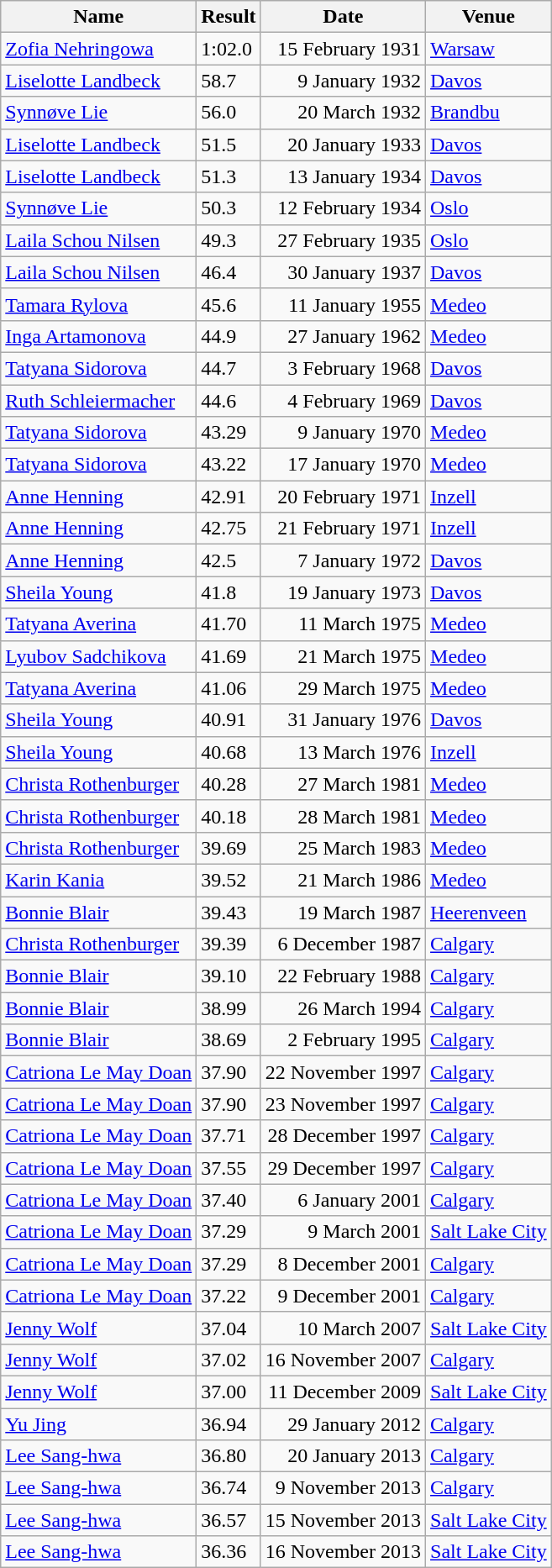<table class="wikitable">
<tr align="left">
<th>Name</th>
<th>Result</th>
<th>Date</th>
<th>Venue</th>
</tr>
<tr>
<td> <a href='#'>Zofia Nehringowa</a></td>
<td>1:02.0</td>
<td align="right">15 February 1931</td>
<td><a href='#'>Warsaw</a></td>
</tr>
<tr>
<td> <a href='#'>Liselotte Landbeck</a></td>
<td>58.7</td>
<td align="right">9 January 1932</td>
<td><a href='#'>Davos</a></td>
</tr>
<tr>
<td> <a href='#'>Synnøve Lie</a></td>
<td>56.0</td>
<td align="right">20 March 1932</td>
<td><a href='#'>Brandbu</a></td>
</tr>
<tr>
<td> <a href='#'>Liselotte Landbeck</a></td>
<td>51.5</td>
<td align="right">20 January 1933</td>
<td><a href='#'>Davos</a></td>
</tr>
<tr>
<td> <a href='#'>Liselotte Landbeck</a></td>
<td>51.3</td>
<td align="right">13 January 1934</td>
<td><a href='#'>Davos</a></td>
</tr>
<tr>
<td> <a href='#'>Synnøve Lie</a></td>
<td>50.3</td>
<td align="right">12 February 1934</td>
<td><a href='#'>Oslo</a></td>
</tr>
<tr>
<td> <a href='#'>Laila Schou Nilsen</a></td>
<td>49.3</td>
<td align="right">27 February 1935</td>
<td><a href='#'>Oslo</a></td>
</tr>
<tr>
<td> <a href='#'>Laila Schou Nilsen</a></td>
<td>46.4</td>
<td align="right">30 January 1937</td>
<td><a href='#'>Davos</a></td>
</tr>
<tr>
<td> <a href='#'>Tamara Rylova</a></td>
<td>45.6</td>
<td align="right">11 January 1955</td>
<td><a href='#'>Medeo</a></td>
</tr>
<tr>
<td> <a href='#'>Inga Artamonova</a></td>
<td>44.9</td>
<td align="right">27 January 1962</td>
<td><a href='#'>Medeo</a></td>
</tr>
<tr>
<td> <a href='#'>Tatyana Sidorova</a></td>
<td>44.7</td>
<td align="right">3 February 1968</td>
<td><a href='#'>Davos</a></td>
</tr>
<tr>
<td> <a href='#'>Ruth Schleiermacher</a></td>
<td>44.6</td>
<td align="right">4 February 1969</td>
<td><a href='#'>Davos</a></td>
</tr>
<tr>
<td> <a href='#'>Tatyana Sidorova</a></td>
<td>43.29</td>
<td align="right">9 January 1970</td>
<td><a href='#'>Medeo</a></td>
</tr>
<tr>
<td> <a href='#'>Tatyana Sidorova</a></td>
<td>43.22</td>
<td align="right">17 January 1970</td>
<td><a href='#'>Medeo</a></td>
</tr>
<tr>
<td> <a href='#'>Anne Henning</a></td>
<td>42.91</td>
<td align="right">20 February 1971</td>
<td><a href='#'>Inzell</a></td>
</tr>
<tr>
<td> <a href='#'>Anne Henning</a></td>
<td>42.75</td>
<td align="right">21 February 1971</td>
<td><a href='#'>Inzell</a></td>
</tr>
<tr>
<td> <a href='#'>Anne Henning</a></td>
<td>42.5</td>
<td align="right">7 January 1972</td>
<td><a href='#'>Davos</a></td>
</tr>
<tr>
<td> <a href='#'>Sheila Young</a></td>
<td>41.8</td>
<td align="right">19 January 1973</td>
<td><a href='#'>Davos</a></td>
</tr>
<tr>
<td> <a href='#'>Tatyana Averina</a></td>
<td>41.70</td>
<td align="right">11 March 1975</td>
<td><a href='#'>Medeo</a></td>
</tr>
<tr>
<td> <a href='#'>Lyubov Sadchikova</a></td>
<td>41.69</td>
<td align="right">21 March 1975</td>
<td><a href='#'>Medeo</a></td>
</tr>
<tr>
<td> <a href='#'>Tatyana Averina</a></td>
<td>41.06</td>
<td align="right">29 March 1975</td>
<td><a href='#'>Medeo</a></td>
</tr>
<tr>
<td> <a href='#'>Sheila Young</a></td>
<td>40.91</td>
<td align="right">31 January 1976</td>
<td><a href='#'>Davos</a></td>
</tr>
<tr>
<td> <a href='#'>Sheila Young</a></td>
<td>40.68</td>
<td align="right">13 March 1976</td>
<td><a href='#'>Inzell</a></td>
</tr>
<tr>
<td> <a href='#'>Christa Rothenburger</a></td>
<td>40.28</td>
<td align="right">27 March 1981</td>
<td><a href='#'>Medeo</a></td>
</tr>
<tr>
<td> <a href='#'>Christa Rothenburger</a></td>
<td>40.18</td>
<td align="right">28 March 1981</td>
<td><a href='#'>Medeo</a></td>
</tr>
<tr>
<td> <a href='#'>Christa Rothenburger</a></td>
<td>39.69</td>
<td align="right">25 March 1983</td>
<td><a href='#'>Medeo</a></td>
</tr>
<tr>
<td> <a href='#'>Karin Kania</a></td>
<td>39.52</td>
<td align="right">21 March 1986</td>
<td><a href='#'>Medeo</a></td>
</tr>
<tr>
<td> <a href='#'>Bonnie Blair</a></td>
<td>39.43</td>
<td align="right">19 March 1987</td>
<td><a href='#'>Heerenveen</a></td>
</tr>
<tr>
<td> <a href='#'>Christa Rothenburger</a></td>
<td>39.39</td>
<td align="right">6 December 1987</td>
<td><a href='#'>Calgary</a></td>
</tr>
<tr>
<td> <a href='#'>Bonnie Blair</a></td>
<td>39.10</td>
<td align="right">22 February 1988</td>
<td><a href='#'>Calgary</a></td>
</tr>
<tr>
<td> <a href='#'>Bonnie Blair</a></td>
<td>38.99</td>
<td align="right">26 March 1994</td>
<td><a href='#'>Calgary</a></td>
</tr>
<tr>
<td> <a href='#'>Bonnie Blair</a></td>
<td>38.69</td>
<td align="right">2 February 1995</td>
<td><a href='#'>Calgary</a></td>
</tr>
<tr>
<td> <a href='#'>Catriona Le May Doan</a></td>
<td>37.90</td>
<td align="right">22 November 1997</td>
<td><a href='#'>Calgary</a></td>
</tr>
<tr>
<td> <a href='#'>Catriona Le May Doan</a></td>
<td>37.90</td>
<td align="right">23 November 1997</td>
<td><a href='#'>Calgary</a></td>
</tr>
<tr>
<td> <a href='#'>Catriona Le May Doan</a></td>
<td>37.71</td>
<td align="right">28 December 1997</td>
<td><a href='#'>Calgary</a></td>
</tr>
<tr>
<td> <a href='#'>Catriona Le May Doan</a></td>
<td>37.55</td>
<td align="right">29 December 1997</td>
<td><a href='#'>Calgary</a></td>
</tr>
<tr>
<td> <a href='#'>Catriona Le May Doan</a></td>
<td>37.40</td>
<td align="right">6 January 2001</td>
<td><a href='#'>Calgary</a></td>
</tr>
<tr>
<td> <a href='#'>Catriona Le May Doan</a></td>
<td>37.29</td>
<td align="right">9 March 2001</td>
<td><a href='#'>Salt Lake City</a></td>
</tr>
<tr>
<td> <a href='#'>Catriona Le May Doan</a></td>
<td>37.29</td>
<td align="right">8 December 2001</td>
<td><a href='#'>Calgary</a></td>
</tr>
<tr>
<td> <a href='#'>Catriona Le May Doan</a></td>
<td>37.22</td>
<td align="right">9 December 2001</td>
<td><a href='#'>Calgary</a></td>
</tr>
<tr>
<td> <a href='#'>Jenny Wolf</a></td>
<td>37.04</td>
<td align="right">10 March 2007</td>
<td><a href='#'>Salt Lake City</a></td>
</tr>
<tr>
<td> <a href='#'>Jenny Wolf</a></td>
<td>37.02</td>
<td align="right">16 November 2007</td>
<td><a href='#'>Calgary</a></td>
</tr>
<tr>
<td> <a href='#'>Jenny Wolf</a></td>
<td>37.00</td>
<td align="right">11 December 2009</td>
<td><a href='#'>Salt Lake City</a></td>
</tr>
<tr>
<td> <a href='#'>Yu Jing</a></td>
<td>36.94</td>
<td align="right">29 January 2012</td>
<td><a href='#'>Calgary</a></td>
</tr>
<tr>
<td> <a href='#'>Lee Sang-hwa</a></td>
<td>36.80</td>
<td align="right">20 January 2013</td>
<td><a href='#'>Calgary</a></td>
</tr>
<tr>
<td> <a href='#'>Lee Sang-hwa</a></td>
<td>36.74</td>
<td align="right">9 November 2013</td>
<td><a href='#'>Calgary</a></td>
</tr>
<tr>
<td> <a href='#'>Lee Sang-hwa</a></td>
<td>36.57</td>
<td align="right">15 November 2013</td>
<td><a href='#'>Salt Lake City</a></td>
</tr>
<tr>
<td> <a href='#'>Lee Sang-hwa</a></td>
<td>36.36</td>
<td align="right">16 November 2013</td>
<td><a href='#'>Salt Lake City</a></td>
</tr>
</table>
